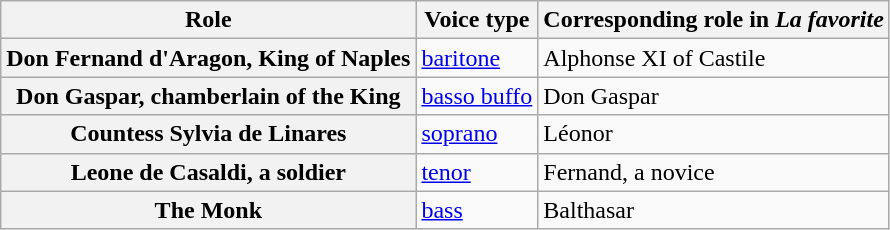<table class="wikitable plainrowheaders">
<tr>
<th scope="col">Role</th>
<th scope="col">Voice type</th>
<th scope="col">Corresponding role in <em>La favorite</em></th>
</tr>
<tr>
<th scope="row">Don Fernand d'Aragon, King of Naples</th>
<td><a href='#'>baritone</a></td>
<td>Alphonse XI of Castile</td>
</tr>
<tr>
<th scope="row">Don Gaspar, chamberlain of the King</th>
<td><a href='#'>basso buffo</a></td>
<td>Don Gaspar</td>
</tr>
<tr>
<th scope="row">Countess Sylvia de Linares</th>
<td><a href='#'>soprano</a></td>
<td>Léonor</td>
</tr>
<tr>
<th scope="row">Leone de Casaldi, a soldier</th>
<td><a href='#'>tenor</a></td>
<td>Fernand, a novice</td>
</tr>
<tr>
<th scope="row">The Monk</th>
<td><a href='#'>bass</a></td>
<td>Balthasar</td>
</tr>
</table>
